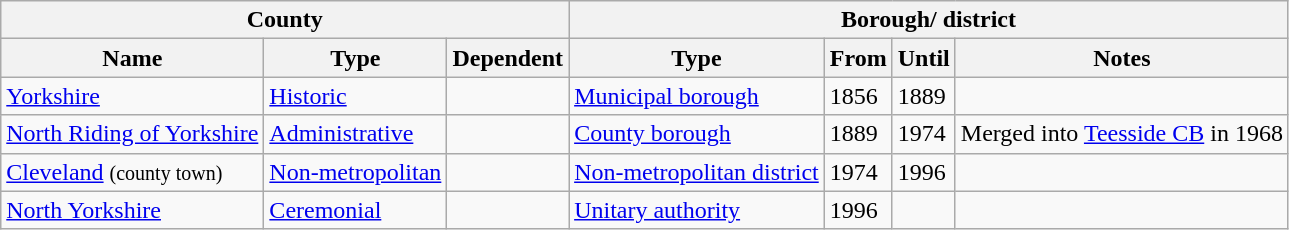<table class="wikitable">
<tr>
<th colspan=3>County</th>
<th colspan=4>Borough/ district</th>
</tr>
<tr>
<th>Name</th>
<th>Type</th>
<th>Dependent</th>
<th>Type</th>
<th>From</th>
<th>Until</th>
<th>Notes</th>
</tr>
<tr>
<td><a href='#'>Yorkshire</a></td>
<td><a href='#'>Historic</a></td>
<td></td>
<td><a href='#'>Municipal borough</a></td>
<td>1856</td>
<td>1889</td>
<td></td>
</tr>
<tr>
<td><a href='#'>North Riding of Yorkshire</a></td>
<td><a href='#'>Administrative</a></td>
<td></td>
<td><a href='#'>County borough</a></td>
<td>1889</td>
<td>1974</td>
<td>Merged into <a href='#'>Teesside CB</a> in 1968</td>
</tr>
<tr>
<td><a href='#'>Cleveland</a> <small>(county town)</small></td>
<td><a href='#'>Non-metropolitan</a></td>
<td></td>
<td><a href='#'>Non-metropolitan district</a></td>
<td>1974</td>
<td>1996</td>
<td></td>
</tr>
<tr>
<td><a href='#'>North Yorkshire</a></td>
<td><a href='#'>Ceremonial</a></td>
<td></td>
<td><a href='#'>Unitary authority</a></td>
<td>1996</td>
<td></td>
<td></td>
</tr>
</table>
